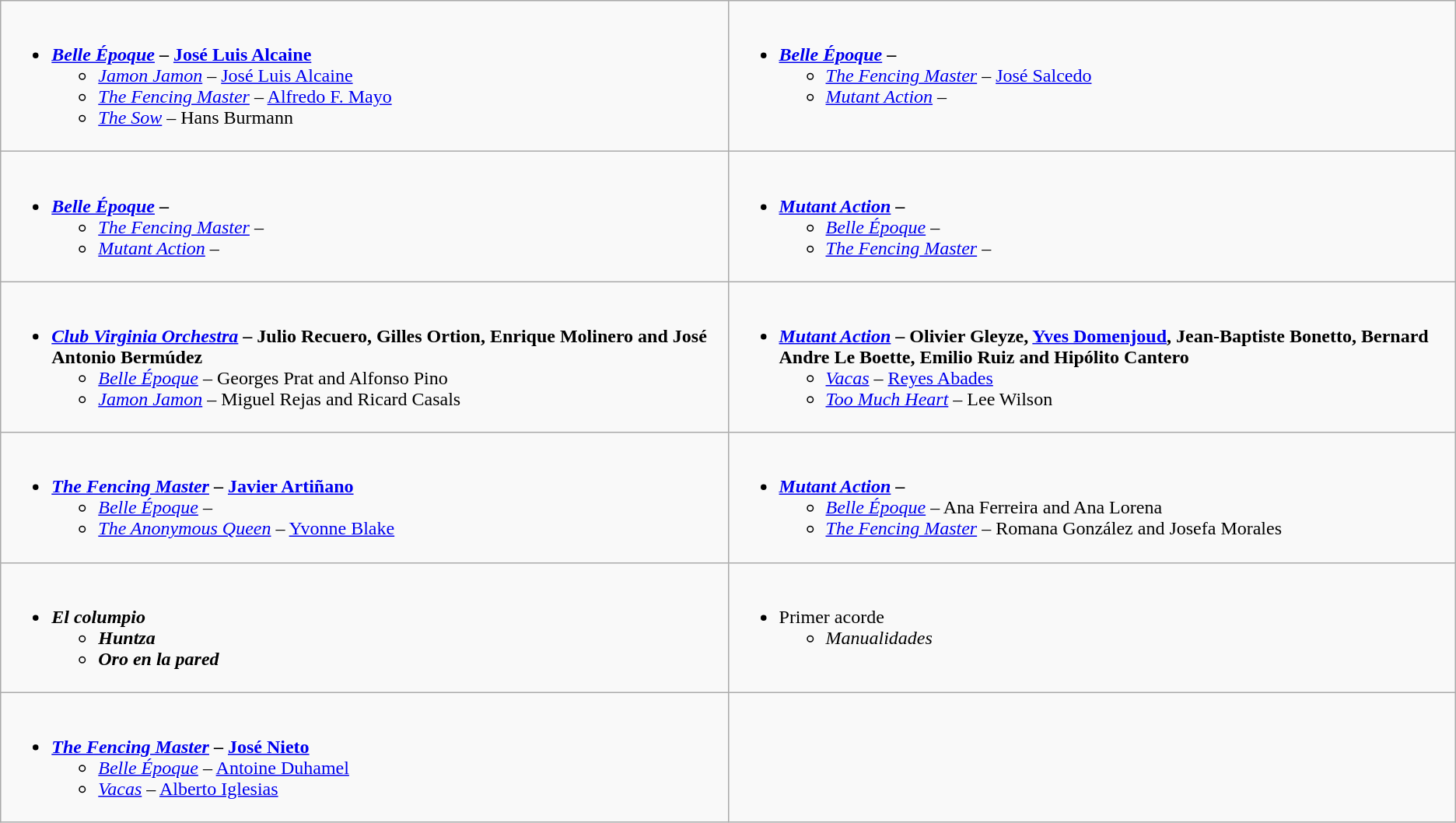<table class=wikitable style="width=100%">
<tr>
<td style="vertical-align:top;" width="50%"><br><ul><li><strong> <em><a href='#'>Belle Époque</a></em> – <a href='#'>José Luis Alcaine</a></strong><ul><li><em><a href='#'>Jamon Jamon</a></em> – <a href='#'>José Luis Alcaine</a></li><li><em><a href='#'>The Fencing Master</a></em> – <a href='#'>Alfredo F. Mayo</a></li><li><em><a href='#'>The Sow</a></em> – Hans Burmann</li></ul></li></ul></td>
<td style="vertical-align:top;" width="50%"><br><ul><li><strong> <em><a href='#'>Belle Époque</a></em> – </strong><ul><li><em><a href='#'>The Fencing Master</a></em> – <a href='#'>José Salcedo</a></li><li><em><a href='#'>Mutant Action</a></em> – </li></ul></li></ul></td>
</tr>
<tr>
<td style="vertical-align:top;" width="50%"><br><ul><li><strong> <em><a href='#'>Belle Époque</a></em> – </strong><ul><li><em><a href='#'>The Fencing Master</a></em> – </li><li><em><a href='#'>Mutant Action</a></em> – </li></ul></li></ul></td>
<td style="vertical-align:top;" width="50%"><br><ul><li><strong> <em><a href='#'>Mutant Action</a></em> – </strong><ul><li><em><a href='#'>Belle Époque</a></em> – </li><li><em><a href='#'>The Fencing Master</a></em> – </li></ul></li></ul></td>
</tr>
<tr>
<td style="vertical-align:top;" width="50%"><br><ul><li><strong> <em><a href='#'>Club Virginia Orchestra</a></em> – Julio Recuero, Gilles Ortion, Enrique Molinero and José Antonio Bermúdez</strong><ul><li><em><a href='#'>Belle Époque</a></em> – Georges Prat and Alfonso Pino</li><li><em><a href='#'>Jamon Jamon</a></em> – Miguel Rejas and Ricard Casals</li></ul></li></ul></td>
<td style="vertical-align:top;" width="50%"><br><ul><li><strong> <em><a href='#'>Mutant Action</a></em> – Olivier Gleyze, <a href='#'>Yves Domenjoud</a>, Jean-Baptiste Bonetto, Bernard Andre Le Boette, Emilio Ruiz and Hipólito Cantero</strong><ul><li><em><a href='#'>Vacas</a></em> – <a href='#'>Reyes Abades</a></li><li><em><a href='#'>Too Much Heart</a></em> – Lee Wilson</li></ul></li></ul></td>
</tr>
<tr>
<td style="vertical-align:top;" width="50%"><br><ul><li><strong> <em><a href='#'>The Fencing Master</a></em> – <a href='#'>Javier Artiñano</a></strong><ul><li><em><a href='#'>Belle Époque</a></em> – </li><li><em><a href='#'>The Anonymous Queen</a></em> – <a href='#'>Yvonne Blake</a></li></ul></li></ul></td>
<td style="vertical-align:top;" width="50%"><br><ul><li><strong> <em><a href='#'>Mutant Action</a></em> – </strong><ul><li><em><a href='#'>Belle Époque</a></em> – Ana Ferreira and Ana Lorena</li><li><em><a href='#'>The Fencing Master</a></em> – Romana González and Josefa Morales</li></ul></li></ul></td>
</tr>
<tr>
<td style="vertical-align:top;" width="50%"><br><ul><li><strong> <em>El columpio<strong><em><ul><li></em>Huntza<em></li><li></em>Oro en la pared<em></li></ul></li></ul></td>
<td style="vertical-align:top;" width="50%"><br><ul><li></strong> </em>Primer acorde</em></strong><ul><li><em>Manualidades</em></li></ul></li></ul></td>
</tr>
<tr>
<td style="vertical-align:top;" width="50%"><br><ul><li><strong> <em><a href='#'>The Fencing Master</a></em> – <a href='#'>José Nieto</a></strong><ul><li><em><a href='#'>Belle Époque</a></em> – <a href='#'>Antoine Duhamel</a></li><li><em><a href='#'>Vacas</a></em> – <a href='#'>Alberto Iglesias</a></li></ul></li></ul></td>
</tr>
</table>
